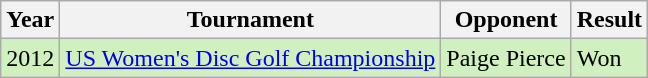<table class="wikitable">
<tr>
<th>Year</th>
<th>Tournament</th>
<th>Opponent</th>
<th>Result</th>
</tr>
<tr style="background:#d0f0c0;">
<td>2012</td>
<td><a href='#'> US Women's Disc Golf Championship</a></td>
<td>Paige Pierce</td>
<td>Won</td>
</tr>
</table>
